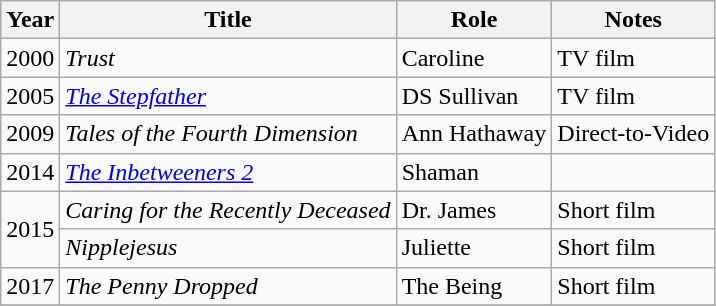<table class="wikitable sortable">
<tr>
<th>Year</th>
<th>Title</th>
<th>Role</th>
<th>Notes</th>
</tr>
<tr>
<td>2000</td>
<td><em>Trust</em></td>
<td>Caroline</td>
<td>TV film</td>
</tr>
<tr>
<td>2005</td>
<td data-sort-value="Stepfather, The"><em><a href='#'>The Stepfather</a></em></td>
<td>DS Sullivan</td>
<td>TV film</td>
</tr>
<tr>
<td>2009</td>
<td><em>Tales of the Fourth Dimension</em></td>
<td>Ann Hathaway</td>
<td>Direct-to-Video</td>
</tr>
<tr>
<td>2014</td>
<td data-sort-value="Inbetweeners 2, The"><em><a href='#'>The Inbetweeners 2</a></em></td>
<td>Shaman</td>
<td></td>
</tr>
<tr>
<td rowspan="2">2015</td>
<td><em>Caring for the Recently Deceased</em></td>
<td>Dr. James</td>
<td>Short film</td>
</tr>
<tr>
<td><em>Nipplejesus</em></td>
<td>Juliette</td>
<td>Short film</td>
</tr>
<tr>
<td>2017</td>
<td data-sort-value="Penny Dropped, The"><em>The Penny Dropped</em></td>
<td>The Being</td>
<td>Short film</td>
</tr>
<tr>
</tr>
</table>
